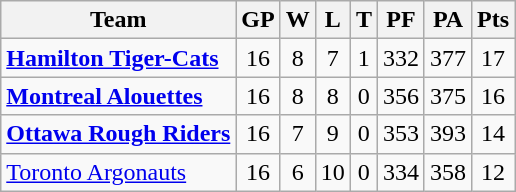<table class="wikitable" style="float:left; margin-right:1em">
<tr>
<th>Team</th>
<th>GP</th>
<th>W</th>
<th>L</th>
<th>T</th>
<th>PF</th>
<th>PA</th>
<th>Pts</th>
</tr>
<tr align="center">
<td align="left"><strong><a href='#'>Hamilton Tiger-Cats</a></strong></td>
<td>16</td>
<td>8</td>
<td>7</td>
<td>1</td>
<td>332</td>
<td>377</td>
<td>17</td>
</tr>
<tr align="center">
<td align="left"><strong><a href='#'>Montreal Alouettes</a></strong></td>
<td>16</td>
<td>8</td>
<td>8</td>
<td>0</td>
<td>356</td>
<td>375</td>
<td>16</td>
</tr>
<tr align="center">
<td align="left"><strong><a href='#'>Ottawa Rough Riders</a></strong></td>
<td>16</td>
<td>7</td>
<td>9</td>
<td>0</td>
<td>353</td>
<td>393</td>
<td>14</td>
</tr>
<tr align="center">
<td align="left"><a href='#'>Toronto Argonauts</a></td>
<td>16</td>
<td>6</td>
<td>10</td>
<td>0</td>
<td>334</td>
<td>358</td>
<td>12</td>
</tr>
</table>
